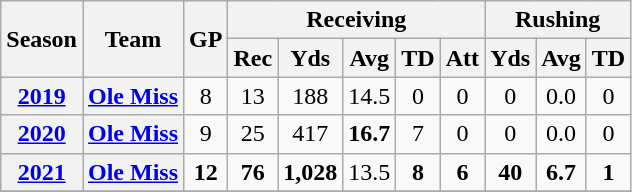<table class="wikitable" style="text-align:center;">
<tr>
<th rowspan="2">Season</th>
<th rowspan="2">Team</th>
<th rowspan="2">GP</th>
<th colspan="5">Receiving</th>
<th colspan="5">Rushing</th>
</tr>
<tr>
<th>Rec</th>
<th>Yds</th>
<th>Avg</th>
<th>TD</th>
<th>Att</th>
<th>Yds</th>
<th>Avg</th>
<th>TD</th>
</tr>
<tr>
<th><a href='#'>2019</a></th>
<th><a href='#'>Ole Miss</a></th>
<td>8</td>
<td>13</td>
<td>188</td>
<td>14.5</td>
<td>0</td>
<td>0</td>
<td>0</td>
<td>0.0</td>
<td>0</td>
</tr>
<tr>
<th><a href='#'>2020</a></th>
<th><a href='#'>Ole Miss</a></th>
<td>9</td>
<td>25</td>
<td>417</td>
<td><strong>16.7</strong></td>
<td>7</td>
<td>0</td>
<td>0</td>
<td>0.0</td>
<td>0</td>
</tr>
<tr>
<th><a href='#'>2021</a></th>
<th><a href='#'>Ole Miss</a></th>
<td><strong>12</strong></td>
<td><strong>76</strong></td>
<td><strong>1,028</strong></td>
<td>13.5</td>
<td><strong>8</strong></td>
<td><strong>6</strong></td>
<td><strong>40</strong></td>
<td><strong>6.7</strong></td>
<td><strong>1</strong></td>
</tr>
<tr>
</tr>
</table>
